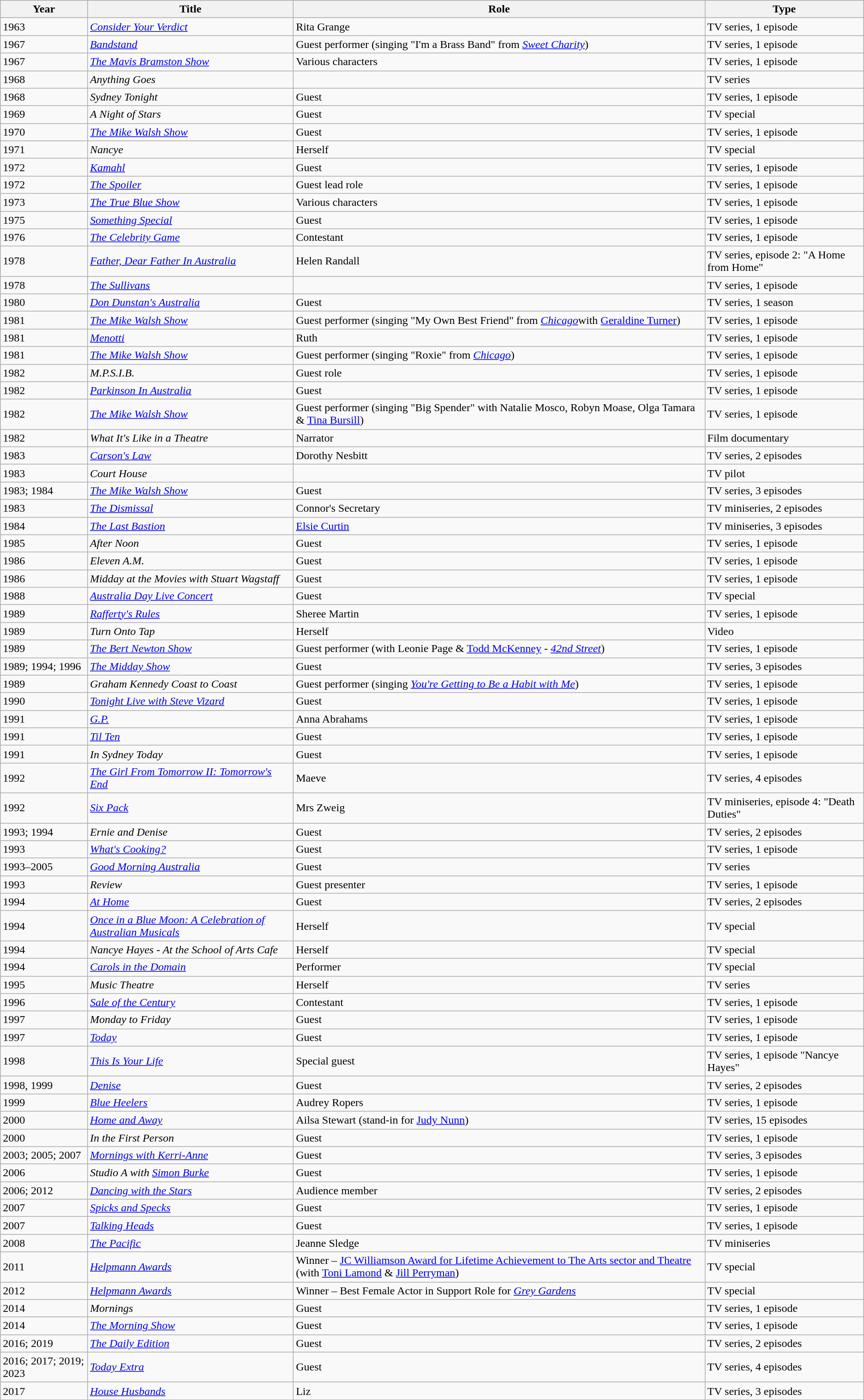<table class="wikitable">
<tr>
<th>Year</th>
<th>Title</th>
<th>Role</th>
<th>Type</th>
</tr>
<tr>
<td>1963</td>
<td><em><a href='#'>Consider Your Verdict</a></em></td>
<td>Rita Grange</td>
<td>TV series, 1 episode</td>
</tr>
<tr>
<td>1967</td>
<td><em><a href='#'>Bandstand</a></em></td>
<td>Guest performer (singing "I'm a Brass Band" from <em><a href='#'>Sweet Charity</a></em>)</td>
<td>TV series, 1 episode</td>
</tr>
<tr>
<td>1967</td>
<td><em><a href='#'>The Mavis Bramston Show</a></em></td>
<td>Various characters</td>
<td>TV series, 1 episode</td>
</tr>
<tr>
<td>1968</td>
<td><em>Anything Goes</em></td>
<td></td>
<td>TV series</td>
</tr>
<tr>
<td>1968</td>
<td><em>Sydney Tonight</em></td>
<td>Guest</td>
<td>TV series, 1 episode</td>
</tr>
<tr>
<td>1969</td>
<td><em>A Night of Stars</em></td>
<td>Guest</td>
<td>TV special</td>
</tr>
<tr>
<td>1970</td>
<td><em><a href='#'>The Mike Walsh Show</a></em></td>
<td>Guest</td>
<td>TV series, 1 episode</td>
</tr>
<tr>
<td>1971</td>
<td><em>Nancye</em></td>
<td>Herself</td>
<td>TV special</td>
</tr>
<tr>
<td>1972</td>
<td><em><a href='#'>Kamahl</a></em></td>
<td>Guest</td>
<td>TV series, 1 episode</td>
</tr>
<tr>
<td>1972</td>
<td><em><a href='#'>The Spoiler</a></em></td>
<td>Guest lead role</td>
<td>TV series, 1 episode</td>
</tr>
<tr>
<td>1973</td>
<td><em><a href='#'>The True Blue Show</a></em></td>
<td>Various characters</td>
<td>TV series, 1 episode</td>
</tr>
<tr>
<td>1975</td>
<td><em><a href='#'>Something Special</a></em></td>
<td>Guest</td>
<td>TV series, 1 episode</td>
</tr>
<tr>
<td>1976</td>
<td><em><a href='#'>The Celebrity Game</a></em></td>
<td>Contestant</td>
<td>TV series, 1 episode</td>
</tr>
<tr>
<td>1978</td>
<td><em><a href='#'>Father, Dear Father In Australia</a></em></td>
<td>Helen Randall</td>
<td>TV series, episode 2: "A Home from Home"</td>
</tr>
<tr>
<td>1978</td>
<td><em><a href='#'>The Sullivans</a></em></td>
<td></td>
<td>TV series, 1 episode</td>
</tr>
<tr>
<td>1980</td>
<td><em><a href='#'>Don Dunstan's Australia</a></em></td>
<td>Guest</td>
<td>TV series, 1 season</td>
</tr>
<tr>
<td>1981</td>
<td><em><a href='#'>The Mike Walsh Show</a></em></td>
<td>Guest performer (singing "My Own Best Friend" from <em><a href='#'>Chicago</a></em>with <a href='#'>Geraldine Turner</a>)</td>
<td>TV series, 1 episode</td>
</tr>
<tr>
<td>1981</td>
<td><em><a href='#'>Menotti</a></em></td>
<td>Ruth</td>
<td>TV series, 1 episode</td>
</tr>
<tr>
<td>1981</td>
<td><em><a href='#'>The Mike Walsh Show</a></em></td>
<td>Guest performer (singing "Roxie" from <em><a href='#'>Chicago</a></em>)</td>
<td>TV series, 1 episode</td>
</tr>
<tr>
<td>1982</td>
<td><em>M.P.S.I.B.</em></td>
<td>Guest role</td>
<td>TV series, 1 episode</td>
</tr>
<tr>
<td>1982</td>
<td><em><a href='#'>Parkinson In Australia</a></em></td>
<td>Guest</td>
<td>TV series, 1 episode</td>
</tr>
<tr>
<td>1982</td>
<td><em><a href='#'>The Mike Walsh Show</a></em></td>
<td>Guest performer (singing "Big Spender" with Natalie Mosco, Robyn Moase, Olga Tamara & <a href='#'>Tina Bursill</a>)</td>
<td>TV series, 1 episode</td>
</tr>
<tr>
<td>1982</td>
<td><em>What It's Like in a Theatre</em></td>
<td>Narrator</td>
<td>Film documentary</td>
</tr>
<tr>
<td>1983</td>
<td><em><a href='#'>Carson's Law</a></em></td>
<td>Dorothy Nesbitt</td>
<td>TV series, 2 episodes</td>
</tr>
<tr>
<td>1983</td>
<td><em>Court House</em></td>
<td></td>
<td>TV pilot</td>
</tr>
<tr>
<td>1983; 1984</td>
<td><em><a href='#'>The Mike Walsh Show</a></em></td>
<td>Guest</td>
<td>TV series, 3 episodes</td>
</tr>
<tr>
<td>1983</td>
<td><em><a href='#'>The Dismissal</a></em></td>
<td>Connor's Secretary</td>
<td>TV miniseries, 2 episodes</td>
</tr>
<tr>
<td>1984</td>
<td><em><a href='#'>The Last Bastion</a></em></td>
<td><a href='#'>Elsie Curtin</a></td>
<td>TV miniseries, 3 episodes</td>
</tr>
<tr>
<td>1985</td>
<td><em>After Noon</em></td>
<td>Guest</td>
<td>TV series, 1 episode</td>
</tr>
<tr>
<td>1986</td>
<td><em>Eleven A.M.</em></td>
<td>Guest</td>
<td>TV series, 1 episode</td>
</tr>
<tr>
<td>1986</td>
<td><em>Midday at the Movies with Stuart Wagstaff</em></td>
<td>Guest</td>
<td>TV series, 1 episode</td>
</tr>
<tr>
<td>1988</td>
<td><em><a href='#'>Australia Day Live Concert</a></em></td>
<td>Guest</td>
<td>TV special</td>
</tr>
<tr>
<td>1989</td>
<td><em><a href='#'>Rafferty's Rules</a></em></td>
<td>Sheree Martin</td>
<td>TV series, 1 episode</td>
</tr>
<tr>
<td>1989</td>
<td><em>Turn Onto Tap</em></td>
<td>Herself</td>
<td>Video</td>
</tr>
<tr>
<td>1989</td>
<td><em><a href='#'>The Bert Newton Show</a></em></td>
<td>Guest performer (with Leonie Page & <a href='#'>Todd McKenney</a> - <em><a href='#'>42nd Street</a></em>)</td>
<td>TV series, 1 episode</td>
</tr>
<tr>
<td>1989; 1994; 1996</td>
<td><em><a href='#'>The Midday Show</a></em></td>
<td>Guest</td>
<td>TV series, 3 episodes</td>
</tr>
<tr>
<td>1989</td>
<td><em>Graham Kennedy Coast to Coast</em></td>
<td>Guest performer (singing <em><a href='#'>You're Getting to Be a Habit with Me</a></em>)</td>
<td>TV series, 1 episode</td>
</tr>
<tr>
<td>1990</td>
<td><em><a href='#'>Tonight Live with Steve Vizard</a></em></td>
<td>Guest</td>
<td>TV series, 1 episode</td>
</tr>
<tr>
<td>1991</td>
<td><em><a href='#'>G.P.</a></em></td>
<td>Anna Abrahams</td>
<td>TV series, 1 episode</td>
</tr>
<tr>
<td>1991</td>
<td><em><a href='#'>Til Ten</a></em></td>
<td>Guest</td>
<td>TV series, 1 episode</td>
</tr>
<tr>
<td>1991</td>
<td><em>In Sydney Today</em></td>
<td>Guest</td>
<td>TV series, 1 episode</td>
</tr>
<tr>
<td>1992</td>
<td><em><a href='#'>The Girl From Tomorrow II: Tomorrow's End</a></em></td>
<td>Maeve</td>
<td>TV series, 4 episodes</td>
</tr>
<tr>
<td>1992</td>
<td><em><a href='#'>Six Pack</a></em></td>
<td>Mrs Zweig</td>
<td>TV miniseries, episode 4: "Death Duties"</td>
</tr>
<tr>
<td>1993; 1994</td>
<td><em>Ernie and Denise</em></td>
<td>Guest</td>
<td>TV series, 2 episodes</td>
</tr>
<tr>
<td>1993</td>
<td><em><a href='#'>What's Cooking?</a></em></td>
<td>Guest</td>
<td>TV series, 1 episode</td>
</tr>
<tr>
<td>1993–2005</td>
<td><em><a href='#'>Good Morning Australia</a></em></td>
<td>Guest</td>
<td>TV series</td>
</tr>
<tr>
<td>1993</td>
<td><em>Review</em></td>
<td>Guest presenter</td>
<td>TV series, 1 episode</td>
</tr>
<tr>
<td>1994</td>
<td><em><a href='#'>At Home</a></em></td>
<td>Guest</td>
<td>TV series, 2 episodes</td>
</tr>
<tr>
<td>1994</td>
<td><em><a href='#'>Once in a Blue Moon: A Celebration of Australian Musicals</a></em></td>
<td>Herself</td>
<td>TV special</td>
</tr>
<tr>
<td>1994</td>
<td><em>Nancye Hayes - At the School of Arts Cafe</em></td>
<td>Herself</td>
<td>TV special</td>
</tr>
<tr>
<td>1994</td>
<td><em><a href='#'>Carols in the Domain</a></em></td>
<td>Performer</td>
<td>TV special</td>
</tr>
<tr>
<td>1995</td>
<td><em>Music Theatre</em></td>
<td>Herself</td>
<td>TV series</td>
</tr>
<tr>
<td>1996</td>
<td><em><a href='#'>Sale of the Century</a></em></td>
<td>Contestant</td>
<td>TV series, 1 episode</td>
</tr>
<tr>
<td>1997</td>
<td><em>Monday to Friday</em></td>
<td>Guest</td>
<td>TV series, 1 episode</td>
</tr>
<tr>
<td>1997</td>
<td><em><a href='#'>Today</a></em></td>
<td>Guest</td>
<td>TV series, 1 episode</td>
</tr>
<tr>
<td>1998</td>
<td><em><a href='#'>This Is Your Life</a></em></td>
<td>Special guest</td>
<td>TV series, 1 episode "Nancye Hayes"</td>
</tr>
<tr>
<td>1998, 1999</td>
<td><em><a href='#'>Denise</a></em></td>
<td>Guest</td>
<td>TV series, 2 episodes</td>
</tr>
<tr>
<td>1999</td>
<td><em><a href='#'>Blue Heelers</a></em></td>
<td>Audrey Ropers</td>
<td>TV series, 1 episode</td>
</tr>
<tr>
<td>2000</td>
<td><em><a href='#'>Home and Away</a></em></td>
<td>Ailsa Stewart (stand-in for <a href='#'>Judy Nunn</a>)</td>
<td>TV series, 15 episodes</td>
</tr>
<tr>
<td>2000</td>
<td><em>In the First Person</em></td>
<td>Guest</td>
<td>TV series, 1 episode</td>
</tr>
<tr>
<td>2003; 2005; 2007</td>
<td><em><a href='#'>Mornings with Kerri-Anne</a></em></td>
<td>Guest</td>
<td>TV series, 3 episodes</td>
</tr>
<tr>
<td>2006</td>
<td><em>Studio A with <a href='#'>Simon Burke</a></em></td>
<td>Guest</td>
<td>TV series, 1 episode</td>
</tr>
<tr>
<td>2006; 2012</td>
<td><em><a href='#'>Dancing with the Stars</a></em></td>
<td>Audience member</td>
<td>TV series, 2 episodes</td>
</tr>
<tr>
<td>2007</td>
<td><em><a href='#'>Spicks and Specks</a></em></td>
<td>Guest</td>
<td>TV series, 1 episode</td>
</tr>
<tr>
<td>2007</td>
<td><em><a href='#'>Talking Heads</a></em></td>
<td>Guest</td>
<td>TV series, 1 episode</td>
</tr>
<tr>
<td>2008</td>
<td><em><a href='#'>The Pacific</a></em></td>
<td>Jeanne Sledge</td>
<td>TV miniseries</td>
</tr>
<tr>
<td>2011</td>
<td><em><a href='#'>Helpmann Awards</a></em></td>
<td>Winner – <a href='#'>JC Williamson Award for Lifetime Achievement to The Arts sector and Theatre</a> (with <a href='#'>Toni Lamond</a> & <a href='#'>Jill Perryman</a>)</td>
<td>TV special</td>
</tr>
<tr>
<td>2012</td>
<td><em><a href='#'>Helpmann Awards</a></em></td>
<td>Winner – Best Female Actor in Support Role for <em><a href='#'>Grey Gardens</a></em></td>
<td>TV special</td>
</tr>
<tr>
<td>2014</td>
<td><em>Mornings</em></td>
<td>Guest</td>
<td>TV series, 1 episode</td>
</tr>
<tr>
<td>2014</td>
<td><em><a href='#'>The Morning Show</a></em></td>
<td>Guest</td>
<td>TV series, 1 episode</td>
</tr>
<tr>
<td>2016; 2019</td>
<td><em><a href='#'>The Daily Edition</a></em></td>
<td>Guest</td>
<td>TV series, 2 episodes</td>
</tr>
<tr>
<td>2016; 2017; 2019; 2023</td>
<td><em><a href='#'>Today Extra</a></em></td>
<td>Guest</td>
<td>TV series, 4 episodes</td>
</tr>
<tr>
<td>2017</td>
<td><em><a href='#'>House Husbands</a></em></td>
<td>Liz</td>
<td>TV series, 3 episodes</td>
</tr>
</table>
